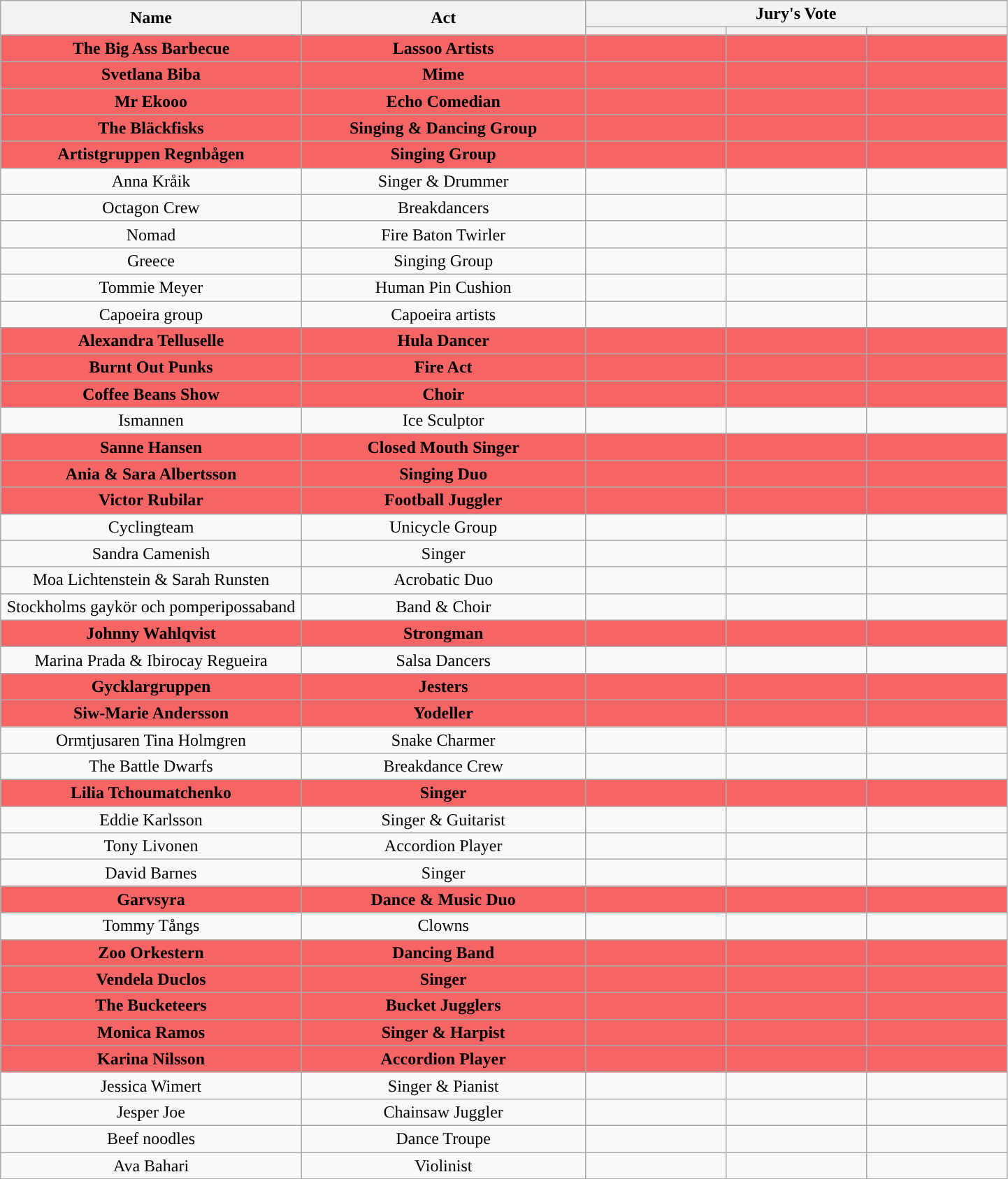<table class="wikitable plainrowheaders sortable" style="text-align:center" width="76%;">
<tr>
<th scope="col" rowspan="2" class="unsortable" style="width:17em;">Name</th>
<th scope="col" rowspan="2" class="unsortable" style="width:16em;">Act</th>
<th scope="col" colspan="3" class="unsortable" style="width:24em;">Jury's Vote</th>
</tr>
<tr>
<th scope="col" class="unsortable" style="width:6em;"></th>
<th scope="col" class="unsortable" style="width:6em;"></th>
<th scope="col" class="unsortable" style="width:6em;"></th>
</tr>
<tr style="background:#F56565">
<td><strong>The Big Ass Barbecue</strong></td>
<td><strong>Lassoo Artists</strong></td>
<td style="text-align:center;"></td>
<td style="text-align:center;"></td>
<td style="text-align:center;"></td>
</tr>
<tr style="background:#F56565">
<td><strong>Svetlana Biba</strong></td>
<td><strong>Mime</strong></td>
<td style="text-align:center;"></td>
<td style="text-align:center;"></td>
<td style="text-align:center;"></td>
</tr>
<tr style="background:#F56565">
<td><strong>Mr Ekooo</strong></td>
<td><strong>Echo Comedian</strong></td>
<td style="text-align:center;"></td>
<td style="text-align:center;"></td>
<td style="text-align:center;"></td>
</tr>
<tr style="background:#F56565">
<td><strong>The Bläckfisks</strong></td>
<td><strong>Singing & Dancing Group</strong></td>
<td style="text-align:center;"></td>
<td style="text-align:center;"></td>
<td style="text-align:center;"></td>
</tr>
<tr style="background:#F56565">
<td><strong>Artistgruppen Regnbågen</strong></td>
<td><strong>Singing Group</strong></td>
<td style="text-align:center;"></td>
<td style="text-align:center;"></td>
<td style="text-align:center;"></td>
</tr>
<tr>
<td>Anna Kråik</td>
<td>Singer & Drummer</td>
<td style="text-align:center;"></td>
<td style="text-align:center;"></td>
<td style="text-align:center;"></td>
</tr>
<tr>
<td>Octagon Crew</td>
<td>Breakdancers</td>
<td style="text-align:center;"></td>
<td style="text-align:center;"></td>
<td style="text-align:center;"></td>
</tr>
<tr>
<td>Nomad</td>
<td>Fire Baton Twirler</td>
<td style="text-align:center;"></td>
<td style="text-align:center;"></td>
<td style="text-align:center;"></td>
</tr>
<tr>
<td>Greece</td>
<td>Singing Group</td>
<td style="text-align:center;"></td>
<td style="text-align:center;"></td>
<td style="text-align:center;"></td>
</tr>
<tr>
<td>Tommie Meyer</td>
<td>Human Pin Cushion</td>
<td style="text-align:center;"></td>
<td style="text-align:center;"></td>
<td style="text-align:center;"></td>
</tr>
<tr>
<td>Capoeira group</td>
<td>Capoeira artists</td>
<td style="text-align:center;"></td>
<td style="text-align:center;"></td>
<td style="text-align:center;"></td>
</tr>
<tr style="background:#F56565">
<td><strong>Alexandra Telluselle</strong></td>
<td><strong>Hula Dancer</strong></td>
<td style="text-align:center;"></td>
<td style="text-align:center;"></td>
<td style="text-align:center;"></td>
</tr>
<tr style="background:#F56565">
<td><strong>Burnt Out Punks</strong></td>
<td><strong>Fire Act</strong></td>
<td style="text-align:center;"></td>
<td style="text-align:center;"></td>
<td style="text-align:center;"></td>
</tr>
<tr style="background:#F56565">
<td><strong>Coffee Beans Show</strong></td>
<td><strong>Choir</strong></td>
<td style="text-align:center;"></td>
<td style="text-align:center;"></td>
<td style="text-align:center;"></td>
</tr>
<tr>
<td>Ismannen</td>
<td>Ice Sculptor</td>
<td style="text-align:center;"></td>
<td style="text-align:center;"></td>
<td style="text-align:center;"></td>
</tr>
<tr style="background:#F56565">
<td><strong>Sanne Hansen</strong></td>
<td><strong>Closed Mouth Singer</strong></td>
<td style="text-align:center;"></td>
<td style="text-align:center;"></td>
<td style="text-align:center;"></td>
</tr>
<tr style="background:#F56565">
<td><strong>Ania & Sara Albertsson</strong></td>
<td><strong>Singing Duo</strong></td>
<td style="text-align:center;"></td>
<td style="text-align:center;"></td>
<td style="text-align:center;"></td>
</tr>
<tr style="background:#F56565">
<td><strong>Victor Rubilar</strong></td>
<td><strong>Football Juggler</strong></td>
<td style="text-align:center;"></td>
<td style="text-align:center;"></td>
<td style="text-align:center;"></td>
</tr>
<tr>
<td>Cyclingteam</td>
<td>Unicycle Group</td>
<td style="text-align:center;"></td>
<td style="text-align:center;"></td>
<td style="text-align:center;"></td>
</tr>
<tr>
<td>Sandra Camenish</td>
<td>Singer</td>
<td style="text-align:center;"></td>
<td style="text-align:center;"></td>
<td style="text-align:center;"></td>
</tr>
<tr>
<td>Moa Lichtenstein & Sarah Runsten</td>
<td>Acrobatic Duo</td>
<td style="text-align:center;"></td>
<td style="text-align:center;"></td>
<td style="text-align:center;"></td>
</tr>
<tr>
<td>Stockholms gaykör och pomperipossaband</td>
<td>Band & Choir</td>
<td style="text-align:center;"></td>
<td style="text-align:center;"></td>
<td style="text-align:center;"></td>
</tr>
<tr style="background:#F56565">
<td><strong>Johnny Wahlqvist</strong></td>
<td><strong>Strongman</strong></td>
<td style="text-align:center;"></td>
<td style="text-align:center;"></td>
<td style="text-align:center;"></td>
</tr>
<tr>
<td>Marina Prada & Ibirocay Regueira</td>
<td>Salsa Dancers</td>
<td style="text-align:center;"></td>
<td style="text-align:center;"></td>
<td style="text-align:center;"></td>
</tr>
<tr style="background:#F56565">
<td><strong>Gycklargruppen</strong></td>
<td><strong>Jesters</strong></td>
<td style="text-align:center;"></td>
<td style="text-align:center;"></td>
<td style="text-align:center;"></td>
</tr>
<tr style="background:#F56565">
<td><strong>Siw-Marie Andersson</strong></td>
<td><strong>Yodeller</strong></td>
<td style="text-align:center;"></td>
<td style="text-align:center;"></td>
<td style="text-align:center;"></td>
</tr>
<tr>
<td>Ormtjusaren Tina Holmgren</td>
<td>Snake Charmer</td>
<td style="text-align:center;"></td>
<td style="text-align:center;"></td>
<td style="text-align:center;"></td>
</tr>
<tr>
<td>The Battle Dwarfs</td>
<td>Breakdance Crew</td>
<td style="text-align:center;"></td>
<td style="text-align:center;"></td>
<td style="text-align:center;"></td>
</tr>
<tr style="background:#F56565">
<td><strong>Lilia Tchoumatchenko</strong></td>
<td><strong>Singer</strong></td>
<td style="text-align:center;"></td>
<td style="text-align:center;"></td>
<td style="text-align:center;"></td>
</tr>
<tr>
<td>Eddie Karlsson</td>
<td>Singer & Guitarist</td>
<td style="text-align:center;"></td>
<td style="text-align:center;"></td>
<td style="text-align:center;"></td>
</tr>
<tr>
<td>Tony Livonen</td>
<td>Accordion Player</td>
<td style="text-align:center;"></td>
<td style="text-align:center;"></td>
<td style="text-align:center;"></td>
</tr>
<tr>
<td>David Barnes</td>
<td>Singer</td>
<td style="text-align:center;"></td>
<td style="text-align:center;"></td>
<td style="text-align:center;"></td>
</tr>
<tr style="background:#F56565">
<td><strong>Garvsyra</strong></td>
<td><strong>Dance & Music Duo</strong></td>
<td style="text-align:center;"></td>
<td style="text-align:center;"></td>
<td style="text-align:center;"></td>
</tr>
<tr>
<td>Tommy Tångs</td>
<td>Clowns</td>
<td style="text-align:center;"></td>
<td style="text-align:center;"></td>
<td style="text-align:center;"></td>
</tr>
<tr style="background:#F56565">
<td><strong>Zoo Orkestern</strong></td>
<td><strong>Dancing Band</strong></td>
<td style="text-align:center;"></td>
<td style="text-align:center;"></td>
<td style="text-align:center;"></td>
</tr>
<tr style="background:#F56565">
<td><strong>Vendela Duclos</strong></td>
<td><strong>Singer</strong></td>
<td style="text-align:center;"></td>
<td style="text-align:center;"></td>
<td style="text-align:center;"></td>
</tr>
<tr style="background:#F56565">
<td><strong>The Bucketeers</strong></td>
<td><strong>Bucket Jugglers</strong></td>
<td style="text-align:center;"></td>
<td style="text-align:center;"></td>
<td style="text-align:center;"></td>
</tr>
<tr style="background:#F56565">
<td><strong>Monica Ramos</strong></td>
<td><strong>Singer & Harpist</strong></td>
<td style="text-align:center;"></td>
<td style="text-align:center;"></td>
<td style="text-align:center;"></td>
</tr>
<tr style="background:#F56565">
<td><strong>Karina Nilsson</strong></td>
<td><strong>Accordion Player</strong></td>
<td style="text-align:center;"></td>
<td style="text-align:center;"></td>
<td style="text-align:center;"></td>
</tr>
<tr>
<td>Jessica Wimert</td>
<td>Singer & Pianist</td>
<td style="text-align:center;"></td>
<td style="text-align:center;"></td>
<td style="text-align:center;"></td>
</tr>
<tr>
<td>Jesper Joe</td>
<td>Chainsaw Juggler</td>
<td style="text-align:center;"></td>
<td style="text-align:center;"></td>
<td style="text-align:center;"></td>
</tr>
<tr>
<td>Beef noodles</td>
<td>Dance Troupe</td>
<td style="text-align:center;"></td>
<td style="text-align:center;"></td>
<td style="text-align:center;"></td>
</tr>
<tr>
<td>Ava Bahari</td>
<td>Violinist</td>
<td style="text-align:center;"></td>
<td style="text-align:center;"></td>
<td style="text-align:center;"></td>
</tr>
</table>
